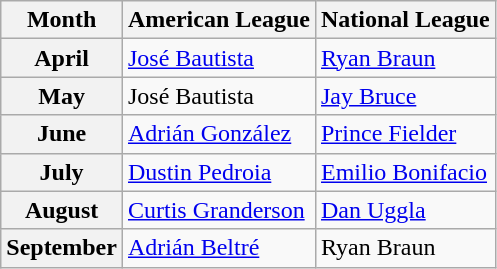<table class="wikitable">
<tr>
<th>Month</th>
<th>American League</th>
<th>National League</th>
</tr>
<tr>
<th>April</th>
<td><a href='#'>José Bautista</a></td>
<td><a href='#'>Ryan Braun</a></td>
</tr>
<tr>
<th>May</th>
<td>José Bautista</td>
<td><a href='#'>Jay Bruce</a></td>
</tr>
<tr>
<th>June</th>
<td><a href='#'>Adrián González</a></td>
<td><a href='#'>Prince Fielder</a></td>
</tr>
<tr>
<th>July</th>
<td><a href='#'>Dustin Pedroia</a></td>
<td><a href='#'>Emilio Bonifacio</a></td>
</tr>
<tr>
<th>August</th>
<td><a href='#'>Curtis Granderson</a></td>
<td><a href='#'>Dan Uggla</a></td>
</tr>
<tr>
<th>September</th>
<td><a href='#'>Adrián Beltré</a></td>
<td>Ryan Braun</td>
</tr>
</table>
